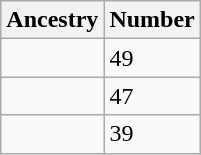<table style="float:right;" class="wikitable sortable">
<tr>
<th>Ancestry</th>
<th>Number</th>
</tr>
<tr>
<td></td>
<td>49</td>
</tr>
<tr>
<td></td>
<td>47</td>
</tr>
<tr>
<td></td>
<td>39</td>
</tr>
</table>
